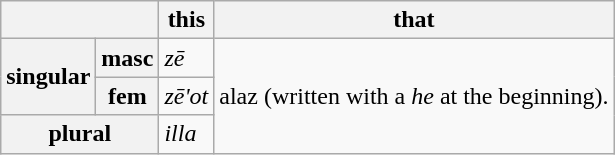<table class="wikitable">
<tr>
<th colspan="2"></th>
<th>this</th>
<th>that</th>
</tr>
<tr>
<th rowspan="2">singular</th>
<th>masc</th>
<td> <em>zē</em></td>
<td rowspan="3">alaz (written with a <em>he</em> at the beginning).</td>
</tr>
<tr>
<th>fem</th>
<td> <em>zē'ot</em></td>
</tr>
<tr>
<th colspan="2">plural</th>
<td> <em>illa</em></td>
</tr>
</table>
